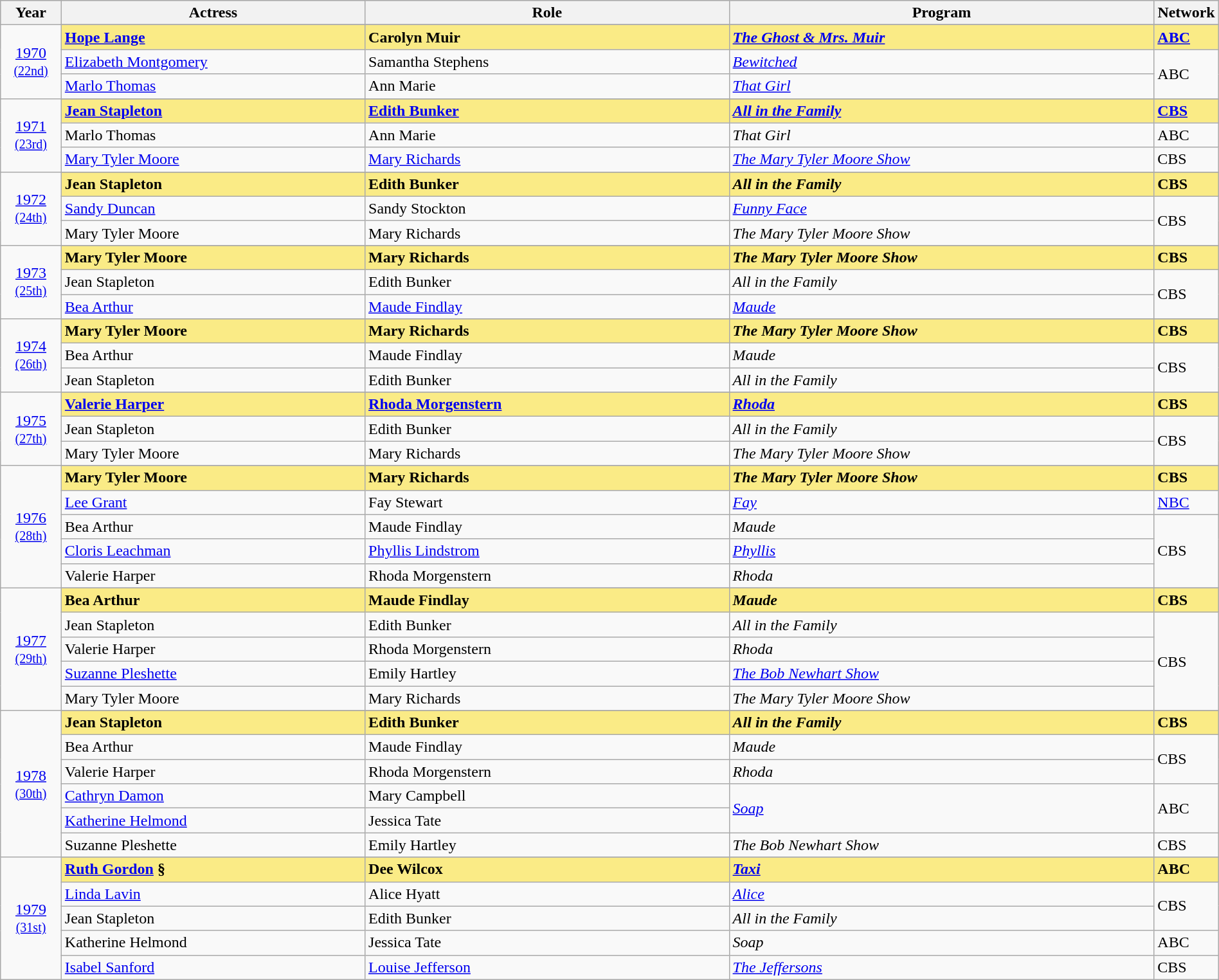<table class="wikitable" style="width:100%">
<tr bgcolor="#bebebe">
<th width="5%">Year</th>
<th width="25%">Actress</th>
<th width="30%">Role</th>
<th width="35%">Program</th>
<th width="5%">Network</th>
</tr>
<tr>
<td rowspan=4 style="text-align:center"><a href='#'>1970</a><br><small><a href='#'>(22nd)</a></small></td>
</tr>
<tr style="background:#FAEB86">
<td><strong><a href='#'>Hope Lange</a></strong></td>
<td><strong>Carolyn Muir</strong></td>
<td><strong><em><a href='#'>The Ghost & Mrs. Muir</a></em></strong></td>
<td><strong><a href='#'>ABC</a></strong></td>
</tr>
<tr>
<td><a href='#'>Elizabeth Montgomery</a></td>
<td>Samantha Stephens</td>
<td><em><a href='#'>Bewitched</a></em></td>
<td rowspan=2>ABC</td>
</tr>
<tr>
<td><a href='#'>Marlo Thomas</a></td>
<td>Ann Marie</td>
<td><em><a href='#'>That Girl</a></em></td>
</tr>
<tr>
<td rowspan=4 style="text-align:center"><a href='#'>1971</a><br><small><a href='#'>(23rd)</a></small></td>
</tr>
<tr style="background:#FAEB86">
<td><strong><a href='#'>Jean Stapleton</a></strong></td>
<td><strong><a href='#'>Edith Bunker</a></strong></td>
<td><strong><em><a href='#'>All in the Family</a></em></strong></td>
<td><strong><a href='#'>CBS</a></strong></td>
</tr>
<tr>
<td>Marlo Thomas</td>
<td>Ann Marie</td>
<td><em>That Girl</em></td>
<td>ABC</td>
</tr>
<tr>
<td><a href='#'>Mary Tyler Moore</a></td>
<td><a href='#'>Mary Richards</a></td>
<td><em><a href='#'>The Mary Tyler Moore Show</a></em></td>
<td>CBS</td>
</tr>
<tr>
<td rowspan=4 style="text-align:center"><a href='#'>1972</a><br><small><a href='#'>(24th)</a></small></td>
</tr>
<tr style="background:#FAEB86">
<td><strong>Jean Stapleton</strong></td>
<td><strong>Edith Bunker</strong></td>
<td><strong><em>All in the Family</em></strong></td>
<td><strong>CBS</strong></td>
</tr>
<tr>
<td><a href='#'>Sandy Duncan</a></td>
<td>Sandy Stockton</td>
<td><em><a href='#'>Funny Face</a></em></td>
<td rowspan=2>CBS</td>
</tr>
<tr>
<td>Mary Tyler Moore</td>
<td>Mary Richards</td>
<td><em>The Mary Tyler Moore Show</em></td>
</tr>
<tr>
<td rowspan=4 style="text-align:center"><a href='#'>1973</a><br><small><a href='#'>(25th)</a></small></td>
</tr>
<tr style="background:#FAEB86">
<td><strong>Mary Tyler Moore</strong></td>
<td><strong>Mary Richards</strong></td>
<td><strong><em>The Mary Tyler Moore Show</em></strong></td>
<td><strong>CBS</strong></td>
</tr>
<tr>
<td>Jean Stapleton</td>
<td>Edith Bunker</td>
<td><em>All in the Family</em></td>
<td rowspan=2>CBS</td>
</tr>
<tr>
<td><a href='#'>Bea Arthur</a></td>
<td><a href='#'>Maude Findlay</a></td>
<td><em><a href='#'>Maude</a></em></td>
</tr>
<tr>
<td rowspan=4 style="text-align:center"><a href='#'>1974</a><br><small><a href='#'>(26th)</a></small></td>
</tr>
<tr style="background:#FAEB86">
<td><strong>Mary Tyler Moore</strong></td>
<td><strong>Mary Richards</strong></td>
<td><strong><em>The Mary Tyler Moore Show</em></strong></td>
<td><strong>CBS</strong></td>
</tr>
<tr>
<td>Bea Arthur</td>
<td>Maude Findlay</td>
<td><em>Maude</em></td>
<td rowspan=2>CBS</td>
</tr>
<tr>
<td>Jean Stapleton</td>
<td>Edith Bunker</td>
<td><em>All in the Family</em></td>
</tr>
<tr>
<td rowspan=4 style="text-align:center"><a href='#'>1975</a><br><small><a href='#'>(27th)</a></small></td>
</tr>
<tr style="background:#FAEB86">
<td><strong><a href='#'>Valerie Harper</a></strong></td>
<td><strong><a href='#'>Rhoda Morgenstern</a></strong></td>
<td><strong><em><a href='#'>Rhoda</a></em></strong></td>
<td><strong>CBS</strong></td>
</tr>
<tr>
<td>Jean Stapleton</td>
<td>Edith Bunker</td>
<td><em>All in the Family</em></td>
<td rowspan=2>CBS</td>
</tr>
<tr>
<td>Mary Tyler Moore</td>
<td>Mary Richards</td>
<td><em>The Mary Tyler Moore Show</em></td>
</tr>
<tr>
<td rowspan=6 style="text-align:center"><a href='#'>1976</a><br><small><a href='#'>(28th)</a></small></td>
</tr>
<tr style="background:#FAEB86">
<td><strong>Mary Tyler Moore</strong></td>
<td><strong>Mary Richards</strong></td>
<td><strong><em>The Mary Tyler Moore Show</em></strong></td>
<td><strong>CBS</strong></td>
</tr>
<tr>
<td><a href='#'>Lee Grant</a></td>
<td>Fay Stewart</td>
<td><em><a href='#'>Fay</a></em></td>
<td><a href='#'>NBC</a></td>
</tr>
<tr>
<td>Bea Arthur</td>
<td>Maude Findlay</td>
<td><em>Maude</em></td>
<td rowspan=3>CBS</td>
</tr>
<tr>
<td><a href='#'>Cloris Leachman</a></td>
<td><a href='#'>Phyllis Lindstrom</a></td>
<td><em><a href='#'>Phyllis</a></em></td>
</tr>
<tr>
<td>Valerie Harper</td>
<td>Rhoda Morgenstern</td>
<td><em>Rhoda</em></td>
</tr>
<tr>
<td rowspan=6 style="text-align:center"><a href='#'>1977</a><br><small><a href='#'>(29th)</a></small></td>
</tr>
<tr style="background:#FAEB86">
<td><strong>Bea Arthur</strong></td>
<td><strong>Maude Findlay</strong></td>
<td><strong><em>Maude</em></strong></td>
<td><strong>CBS</strong></td>
</tr>
<tr>
<td>Jean Stapleton</td>
<td>Edith Bunker</td>
<td><em>All in the Family</em></td>
<td rowspan=4>CBS</td>
</tr>
<tr>
<td>Valerie Harper</td>
<td>Rhoda Morgenstern</td>
<td><em>Rhoda</em></td>
</tr>
<tr>
<td><a href='#'>Suzanne Pleshette</a></td>
<td>Emily Hartley</td>
<td><em><a href='#'>The Bob Newhart Show</a></em></td>
</tr>
<tr>
<td>Mary Tyler Moore</td>
<td>Mary Richards</td>
<td><em>The Mary Tyler Moore Show</em></td>
</tr>
<tr>
<td rowspan=7 style="text-align:center"><a href='#'>1978</a><br><small><a href='#'>(30th)</a></small></td>
</tr>
<tr style="background:#FAEB86">
<td><strong>Jean Stapleton</strong></td>
<td><strong>Edith Bunker</strong></td>
<td><strong><em>All in the Family</em></strong></td>
<td><strong>CBS</strong></td>
</tr>
<tr>
<td>Bea Arthur</td>
<td>Maude Findlay</td>
<td><em>Maude</em></td>
<td rowspan=2>CBS</td>
</tr>
<tr>
<td>Valerie Harper</td>
<td>Rhoda Morgenstern</td>
<td><em>Rhoda</em></td>
</tr>
<tr>
<td><a href='#'>Cathryn Damon</a></td>
<td>Mary Campbell</td>
<td rowspan=2><em><a href='#'>Soap</a></em></td>
<td rowspan=2>ABC</td>
</tr>
<tr>
<td><a href='#'>Katherine Helmond</a></td>
<td>Jessica Tate</td>
</tr>
<tr>
<td>Suzanne Pleshette</td>
<td>Emily Hartley</td>
<td><em>The Bob Newhart Show</em></td>
<td>CBS</td>
</tr>
<tr>
<td rowspan=6 style="text-align:center"><a href='#'>1979</a><br><small><a href='#'>(31st)</a></small></td>
</tr>
<tr style="background:#FAEB86">
<td><strong><a href='#'>Ruth Gordon</a> §</strong></td>
<td><strong>Dee Wilcox</strong></td>
<td><strong><em><a href='#'>Taxi</a></em></strong></td>
<td><strong>ABC</strong></td>
</tr>
<tr>
<td><a href='#'>Linda Lavin</a></td>
<td>Alice Hyatt</td>
<td><em><a href='#'>Alice</a></em></td>
<td rowspan=2>CBS</td>
</tr>
<tr>
<td>Jean Stapleton</td>
<td>Edith Bunker</td>
<td><em>All in the Family</em></td>
</tr>
<tr>
<td>Katherine Helmond</td>
<td>Jessica Tate</td>
<td><em>Soap</em></td>
<td>ABC</td>
</tr>
<tr>
<td><a href='#'>Isabel Sanford</a></td>
<td><a href='#'>Louise Jefferson</a></td>
<td><em><a href='#'>The Jeffersons</a></em></td>
<td>CBS</td>
</tr>
</table>
